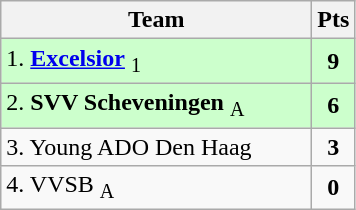<table class="wikitable" style="text-align:center; float:left; margin-right:1em">
<tr>
<th style="width:200px">Team</th>
<th width=20>Pts</th>
</tr>
<tr bgcolor=ccffcc>
<td align=left>1. <strong><a href='#'>Excelsior</a></strong> <sub>1</sub></td>
<td><strong>9</strong></td>
</tr>
<tr bgcolor=ccffcc>
<td align=left>2. <strong>SVV Scheveningen</strong> <sub>A</sub></td>
<td><strong>6</strong></td>
</tr>
<tr>
<td align=left>3. Young ADO Den Haag</td>
<td><strong>3</strong></td>
</tr>
<tr>
<td align=left>4. VVSB <sub>A</sub></td>
<td><strong>0</strong></td>
</tr>
</table>
